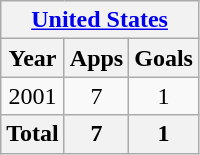<table class="wikitable" style="text-align:center">
<tr>
<th colspan=3><a href='#'>United States</a></th>
</tr>
<tr>
<th>Year</th>
<th>Apps</th>
<th>Goals</th>
</tr>
<tr>
<td>2001</td>
<td>7</td>
<td>1</td>
</tr>
<tr>
<th>Total</th>
<th>7</th>
<th>1</th>
</tr>
</table>
